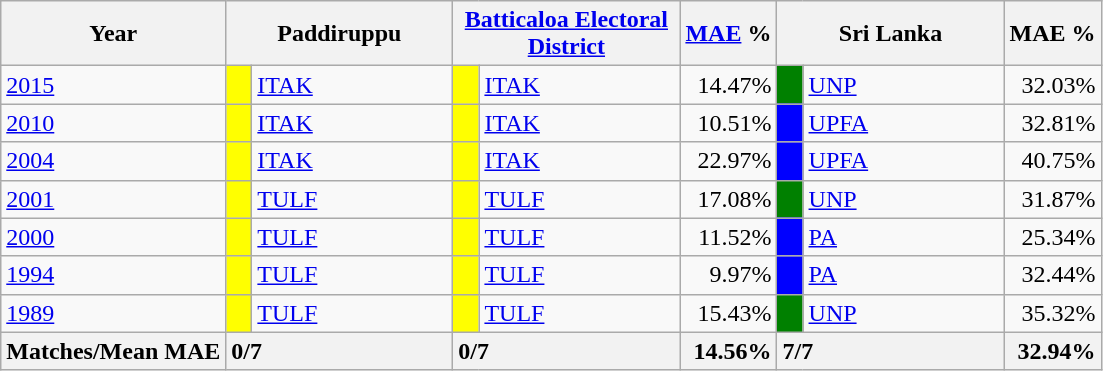<table class="wikitable">
<tr>
<th>Year</th>
<th colspan="2" width="144px">Paddiruppu</th>
<th colspan="2" width="144px"><a href='#'>Batticaloa Electoral District</a></th>
<th><a href='#'>MAE</a> %</th>
<th colspan="2" width="144px">Sri Lanka</th>
<th>MAE %</th>
</tr>
<tr>
<td><a href='#'>2015</a></td>
<td style="background-color:yellow;" width="10px"></td>
<td style="text-align:left;"><a href='#'>ITAK</a></td>
<td style="background-color:yellow;" width="10px"></td>
<td style="text-align:left;"><a href='#'>ITAK</a></td>
<td style="text-align:right;">14.47%</td>
<td style="background-color:green;" width="10px"></td>
<td style="text-align:left;"><a href='#'>UNP</a></td>
<td style="text-align:right;">32.03%</td>
</tr>
<tr>
<td><a href='#'>2010</a></td>
<td style="background-color:yellow;" width="10px"></td>
<td style="text-align:left;"><a href='#'>ITAK</a></td>
<td style="background-color:yellow;" width="10px"></td>
<td style="text-align:left;"><a href='#'>ITAK</a></td>
<td style="text-align:right;">10.51%</td>
<td style="background-color:blue;" width="10px"></td>
<td style="text-align:left;"><a href='#'>UPFA</a></td>
<td style="text-align:right;">32.81%</td>
</tr>
<tr>
<td><a href='#'>2004</a></td>
<td style="background-color:yellow;" width="10px"></td>
<td style="text-align:left;"><a href='#'>ITAK</a></td>
<td style="background-color:yellow;" width="10px"></td>
<td style="text-align:left;"><a href='#'>ITAK</a></td>
<td style="text-align:right;">22.97%</td>
<td style="background-color:blue;" width="10px"></td>
<td style="text-align:left;"><a href='#'>UPFA</a></td>
<td style="text-align:right;">40.75%</td>
</tr>
<tr>
<td><a href='#'>2001</a></td>
<td style="background-color:yellow;" width="10px"></td>
<td style="text-align:left;"><a href='#'>TULF</a></td>
<td style="background-color:yellow;" width="10px"></td>
<td style="text-align:left;"><a href='#'>TULF</a></td>
<td style="text-align:right;">17.08%</td>
<td style="background-color:green;" width="10px"></td>
<td style="text-align:left;"><a href='#'>UNP</a></td>
<td style="text-align:right;">31.87%</td>
</tr>
<tr>
<td><a href='#'>2000</a></td>
<td style="background-color:yellow;" width="10px"></td>
<td style="text-align:left;"><a href='#'>TULF</a></td>
<td style="background-color:yellow;" width="10px"></td>
<td style="text-align:left;"><a href='#'>TULF</a></td>
<td style="text-align:right;">11.52%</td>
<td style="background-color:blue;" width="10px"></td>
<td style="text-align:left;"><a href='#'>PA</a></td>
<td style="text-align:right;">25.34%</td>
</tr>
<tr>
<td><a href='#'>1994</a></td>
<td style="background-color:yellow;" width="10px"></td>
<td style="text-align:left;"><a href='#'>TULF</a></td>
<td style="background-color:yellow;" width="10px"></td>
<td style="text-align:left;"><a href='#'>TULF</a></td>
<td style="text-align:right;">9.97%</td>
<td style="background-color:blue;" width="10px"></td>
<td style="text-align:left;"><a href='#'>PA</a></td>
<td style="text-align:right;">32.44%</td>
</tr>
<tr>
<td><a href='#'>1989</a></td>
<td style="background-color:yellow;" width="10px"></td>
<td style="text-align:left;"><a href='#'>TULF</a></td>
<td style="background-color:yellow;" width="10px"></td>
<td style="text-align:left;"><a href='#'>TULF</a></td>
<td style="text-align:right;">15.43%</td>
<td style="background-color:green;" width="10px"></td>
<td style="text-align:left;"><a href='#'>UNP</a></td>
<td style="text-align:right;">35.32%</td>
</tr>
<tr>
<th>Matches/Mean MAE</th>
<th style="text-align:left;"colspan="2" width="144px">0/7</th>
<th style="text-align:left;"colspan="2" width="144px">0/7</th>
<th style="text-align:right;">14.56%</th>
<th style="text-align:left;"colspan="2" width="144px">7/7</th>
<th style="text-align:right;">32.94%</th>
</tr>
</table>
